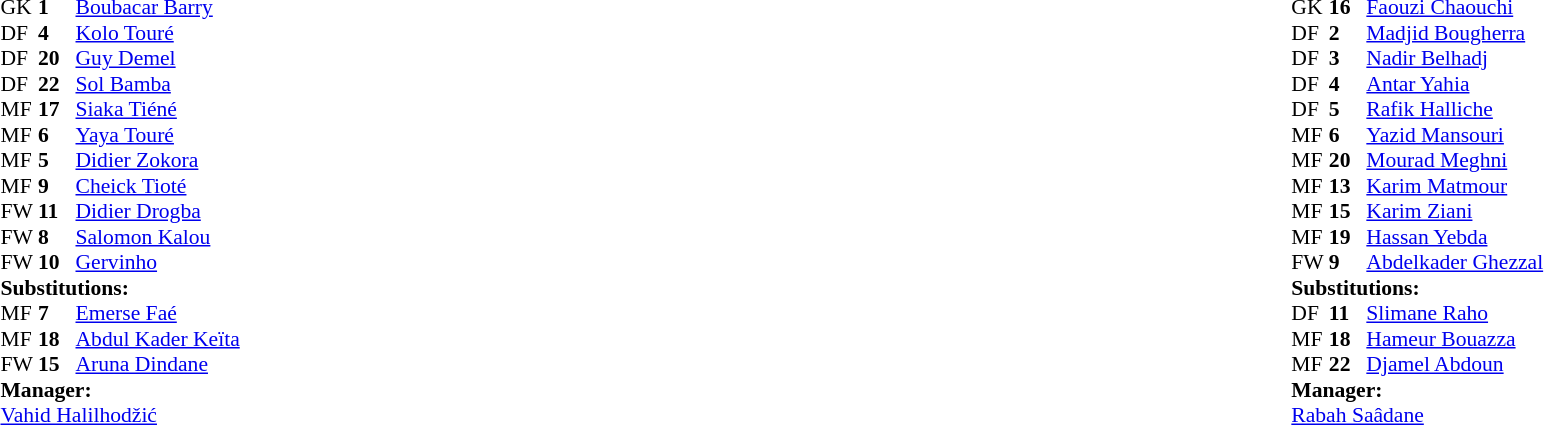<table width="100%">
<tr>
<td valign="top" width="50%"><br><table style="font-size: 90%" cellspacing="0" cellpadding="0">
<tr>
<th width="25"></th>
<th width="25"></th>
</tr>
<tr>
<td>GK</td>
<td><strong>1</strong></td>
<td><a href='#'>Boubacar Barry</a></td>
</tr>
<tr>
<td>DF</td>
<td><strong>4</strong></td>
<td><a href='#'>Kolo Touré</a></td>
</tr>
<tr>
<td>DF</td>
<td><strong>20</strong></td>
<td><a href='#'>Guy Demel</a></td>
</tr>
<tr>
<td>DF</td>
<td><strong>22</strong></td>
<td><a href='#'>Sol Bamba</a></td>
</tr>
<tr>
<td>MF</td>
<td><strong>17</strong></td>
<td><a href='#'>Siaka Tiéné</a></td>
</tr>
<tr>
<td>MF</td>
<td><strong>6</strong></td>
<td><a href='#'>Yaya Touré</a></td>
<td></td>
</tr>
<tr>
<td>MF</td>
<td><strong>5</strong></td>
<td><a href='#'>Didier Zokora</a></td>
<td></td>
<td></td>
</tr>
<tr>
<td>MF</td>
<td><strong>9</strong></td>
<td><a href='#'>Cheick Tioté</a></td>
<td></td>
<td></td>
</tr>
<tr>
<td>FW</td>
<td><strong>11</strong></td>
<td><a href='#'>Didier Drogba</a></td>
</tr>
<tr>
<td>FW</td>
<td><strong>8</strong></td>
<td><a href='#'>Salomon Kalou</a></td>
<td></td>
<td></td>
</tr>
<tr>
<td>FW</td>
<td><strong>10</strong></td>
<td><a href='#'>Gervinho</a></td>
</tr>
<tr>
<td colspan=3><strong>Substitutions:</strong></td>
</tr>
<tr>
<td>MF</td>
<td><strong>7</strong></td>
<td><a href='#'>Emerse Faé</a></td>
<td></td>
<td></td>
</tr>
<tr>
<td>MF</td>
<td><strong>18</strong></td>
<td><a href='#'>Abdul Kader Keïta</a></td>
<td></td>
<td></td>
</tr>
<tr>
<td>FW</td>
<td><strong>15</strong></td>
<td><a href='#'>Aruna Dindane</a></td>
<td></td>
<td></td>
</tr>
<tr>
<td colspan=3><strong>Manager:</strong></td>
</tr>
<tr>
<td colspan=3> <a href='#'>Vahid Halilhodžić</a></td>
</tr>
</table>
</td>
<td valign="top" width="50%"><br><table style="font-size: 90%" cellspacing="0" cellpadding="0" align="center">
<tr>
<th width=25></th>
<th width=25></th>
</tr>
<tr>
<td>GK</td>
<td><strong>16</strong></td>
<td><a href='#'>Faouzi Chaouchi</a></td>
</tr>
<tr>
<td>DF</td>
<td><strong>2</strong></td>
<td><a href='#'>Madjid Bougherra</a></td>
<td></td>
</tr>
<tr>
<td>DF</td>
<td><strong>3</strong></td>
<td><a href='#'>Nadir Belhadj</a></td>
</tr>
<tr>
<td>DF</td>
<td><strong>4</strong></td>
<td><a href='#'>Antar Yahia</a></td>
<td></td>
<td></td>
</tr>
<tr>
<td>DF</td>
<td><strong>5</strong></td>
<td><a href='#'>Rafik Halliche</a></td>
</tr>
<tr>
<td>MF</td>
<td><strong>6</strong></td>
<td><a href='#'>Yazid Mansouri</a></td>
</tr>
<tr>
<td>MF</td>
<td><strong>20</strong></td>
<td><a href='#'>Mourad Meghni</a></td>
<td></td>
<td></td>
</tr>
<tr>
<td>MF</td>
<td><strong>13</strong></td>
<td><a href='#'>Karim Matmour</a></td>
<td></td>
</tr>
<tr>
<td>MF</td>
<td><strong>15</strong></td>
<td><a href='#'>Karim Ziani</a></td>
<td></td>
<td></td>
</tr>
<tr>
<td>MF</td>
<td><strong>19</strong></td>
<td><a href='#'>Hassan Yebda</a></td>
</tr>
<tr>
<td>FW</td>
<td><strong>9</strong></td>
<td><a href='#'>Abdelkader Ghezzal</a></td>
</tr>
<tr>
<td colspan=3><strong>Substitutions:</strong></td>
</tr>
<tr>
<td>DF</td>
<td><strong>11</strong></td>
<td><a href='#'>Slimane Raho</a></td>
<td></td>
<td></td>
</tr>
<tr>
<td>MF</td>
<td><strong>18</strong></td>
<td><a href='#'>Hameur Bouazza</a></td>
<td></td>
<td></td>
</tr>
<tr>
<td>MF</td>
<td><strong>22</strong></td>
<td><a href='#'>Djamel Abdoun</a></td>
<td></td>
<td></td>
</tr>
<tr>
<td colspan=3><strong>Manager:</strong></td>
</tr>
<tr>
<td colspan=4><a href='#'>Rabah Saâdane</a></td>
</tr>
</table>
</td>
</tr>
</table>
